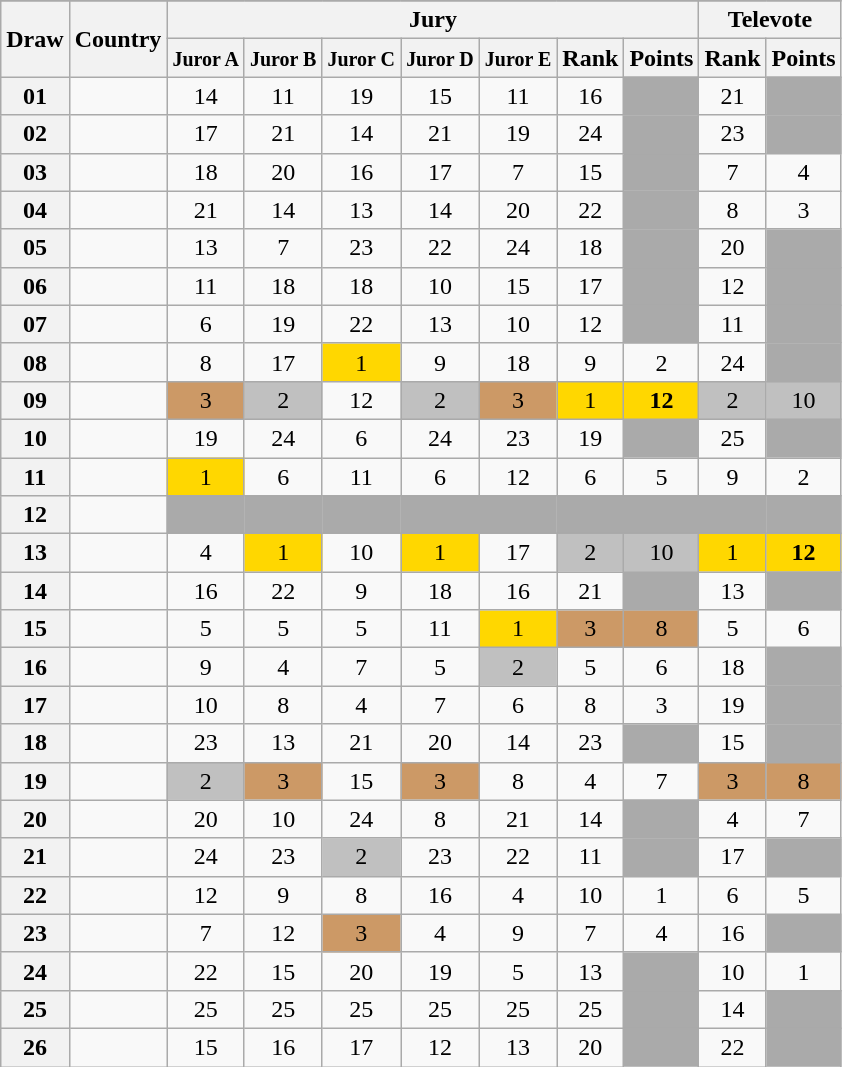<table class="sortable wikitable collapsible plainrowheaders" style="text-align:center;">
<tr>
</tr>
<tr>
<th scope="col" rowspan="2">Draw</th>
<th scope="col" rowspan="2">Country</th>
<th scope="col" colspan="7">Jury</th>
<th scope="col" colspan="2">Televote</th>
</tr>
<tr>
<th scope="col"><small>Juror A</small></th>
<th scope="col"><small>Juror B</small></th>
<th scope="col"><small>Juror C</small></th>
<th scope="col"><small>Juror D</small></th>
<th scope="col"><small>Juror E</small></th>
<th scope="col">Rank</th>
<th scope="col">Points</th>
<th scope="col">Rank</th>
<th scope="col">Points</th>
</tr>
<tr>
<th scope="row" style="text-align:center;">01</th>
<td style="text-align:left;"></td>
<td>14</td>
<td>11</td>
<td>19</td>
<td>15</td>
<td>11</td>
<td>16</td>
<td style="background:#AAAAAA;"></td>
<td>21</td>
<td style="background:#AAAAAA;"></td>
</tr>
<tr>
<th scope="row" style="text-align:center;">02</th>
<td style="text-align:left;"></td>
<td>17</td>
<td>21</td>
<td>14</td>
<td>21</td>
<td>19</td>
<td>24</td>
<td style="background:#AAAAAA;"></td>
<td>23</td>
<td style="background:#AAAAAA;"></td>
</tr>
<tr>
<th scope="row" style="text-align:center;">03</th>
<td style="text-align:left;"></td>
<td>18</td>
<td>20</td>
<td>16</td>
<td>17</td>
<td>7</td>
<td>15</td>
<td style="background:#AAAAAA;"></td>
<td>7</td>
<td>4</td>
</tr>
<tr>
<th scope="row" style="text-align:center;">04</th>
<td style="text-align:left;"></td>
<td>21</td>
<td>14</td>
<td>13</td>
<td>14</td>
<td>20</td>
<td>22</td>
<td style="background:#AAAAAA;"></td>
<td>8</td>
<td>3</td>
</tr>
<tr>
<th scope="row" style="text-align:center;">05</th>
<td style="text-align:left;"></td>
<td>13</td>
<td>7</td>
<td>23</td>
<td>22</td>
<td>24</td>
<td>18</td>
<td style="background:#AAAAAA;"></td>
<td>20</td>
<td style="background:#AAAAAA;"></td>
</tr>
<tr>
<th scope="row" style="text-align:center;">06</th>
<td style="text-align:left;"></td>
<td>11</td>
<td>18</td>
<td>18</td>
<td>10</td>
<td>15</td>
<td>17</td>
<td style="background:#AAAAAA;"></td>
<td>12</td>
<td style="background:#AAAAAA;"></td>
</tr>
<tr>
<th scope="row" style="text-align:center;">07</th>
<td style="text-align:left;"></td>
<td>6</td>
<td>19</td>
<td>22</td>
<td>13</td>
<td>10</td>
<td>12</td>
<td style="background:#AAAAAA;"></td>
<td>11</td>
<td style="background:#AAAAAA;"></td>
</tr>
<tr>
<th scope="row" style="text-align:center;">08</th>
<td style="text-align:left;"></td>
<td>8</td>
<td>17</td>
<td style="background:gold;">1</td>
<td>9</td>
<td>18</td>
<td>9</td>
<td>2</td>
<td>24</td>
<td style="background:#AAAAAA;"></td>
</tr>
<tr>
<th scope="row" style="text-align:center;">09</th>
<td style="text-align:left;"></td>
<td style="background:#CC9966;">3</td>
<td style="background:silver;">2</td>
<td>12</td>
<td style="background:silver;">2</td>
<td style="background:#CC9966;">3</td>
<td style="background:gold;">1</td>
<td style="background:gold;"><strong>12</strong></td>
<td style="background:silver;">2</td>
<td style="background:silver;">10</td>
</tr>
<tr>
<th scope="row" style="text-align:center;">10</th>
<td style="text-align:left;"></td>
<td>19</td>
<td>24</td>
<td>6</td>
<td>24</td>
<td>23</td>
<td>19</td>
<td style="background:#AAAAAA;"></td>
<td>25</td>
<td style="background:#AAAAAA;"></td>
</tr>
<tr>
<th scope="row" style="text-align:center;">11</th>
<td style="text-align:left;"></td>
<td style="background:gold;">1</td>
<td>6</td>
<td>11</td>
<td>6</td>
<td>12</td>
<td>6</td>
<td>5</td>
<td>9</td>
<td>2</td>
</tr>
<tr class="sortbottom">
<th scope="row" style="text-align:center;">12</th>
<td style="text-align:left;"></td>
<td style="background:#AAAAAA;"></td>
<td style="background:#AAAAAA;"></td>
<td style="background:#AAAAAA;"></td>
<td style="background:#AAAAAA;"></td>
<td style="background:#AAAAAA;"></td>
<td style="background:#AAAAAA;"></td>
<td style="background:#AAAAAA;"></td>
<td style="background:#AAAAAA;"></td>
<td style="background:#AAAAAA;"></td>
</tr>
<tr>
<th scope="row" style="text-align:center;">13</th>
<td style="text-align:left;"></td>
<td>4</td>
<td style="background:gold;">1</td>
<td>10</td>
<td style="background:gold;">1</td>
<td>17</td>
<td style="background:silver;">2</td>
<td style="background:silver;">10</td>
<td style="background:gold;">1</td>
<td style="background:gold;"><strong>12</strong></td>
</tr>
<tr>
<th scope="row" style="text-align:center;">14</th>
<td style="text-align:left;"></td>
<td>16</td>
<td>22</td>
<td>9</td>
<td>18</td>
<td>16</td>
<td>21</td>
<td style="background:#AAAAAA;"></td>
<td>13</td>
<td style="background:#AAAAAA;"></td>
</tr>
<tr>
<th scope="row" style="text-align:center;">15</th>
<td style="text-align:left;"></td>
<td>5</td>
<td>5</td>
<td>5</td>
<td>11</td>
<td style="background:gold;">1</td>
<td style="background:#CC9966;">3</td>
<td style="background:#CC9966;">8</td>
<td>5</td>
<td>6</td>
</tr>
<tr>
<th scope="row" style="text-align:center;">16</th>
<td style="text-align:left;"></td>
<td>9</td>
<td>4</td>
<td>7</td>
<td>5</td>
<td style="background:silver;">2</td>
<td>5</td>
<td>6</td>
<td>18</td>
<td style="background:#AAAAAA;"></td>
</tr>
<tr>
<th scope="row" style="text-align:center;">17</th>
<td style="text-align:left;"></td>
<td>10</td>
<td>8</td>
<td>4</td>
<td>7</td>
<td>6</td>
<td>8</td>
<td>3</td>
<td>19</td>
<td style="background:#AAAAAA;"></td>
</tr>
<tr>
<th scope="row" style="text-align:center;">18</th>
<td style="text-align:left;"></td>
<td>23</td>
<td>13</td>
<td>21</td>
<td>20</td>
<td>14</td>
<td>23</td>
<td style="background:#AAAAAA;"></td>
<td>15</td>
<td style="background:#AAAAAA;"></td>
</tr>
<tr>
<th scope="row" style="text-align:center;">19</th>
<td style="text-align:left;"></td>
<td style="background:silver;">2</td>
<td style="background:#CC9966;">3</td>
<td>15</td>
<td style="background:#CC9966;">3</td>
<td>8</td>
<td>4</td>
<td>7</td>
<td style="background:#CC9966;">3</td>
<td style="background:#CC9966;">8</td>
</tr>
<tr>
<th scope="row" style="text-align:center;">20</th>
<td style="text-align:left;"></td>
<td>20</td>
<td>10</td>
<td>24</td>
<td>8</td>
<td>21</td>
<td>14</td>
<td style="background:#AAAAAA;"></td>
<td>4</td>
<td>7</td>
</tr>
<tr>
<th scope="row" style="text-align:center;">21</th>
<td style="text-align:left;"></td>
<td>24</td>
<td>23</td>
<td style="background:silver;">2</td>
<td>23</td>
<td>22</td>
<td>11</td>
<td style="background:#AAAAAA;"></td>
<td>17</td>
<td style="background:#AAAAAA;"></td>
</tr>
<tr>
<th scope="row" style="text-align:center;">22</th>
<td style="text-align:left;"></td>
<td>12</td>
<td>9</td>
<td>8</td>
<td>16</td>
<td>4</td>
<td>10</td>
<td>1</td>
<td>6</td>
<td>5</td>
</tr>
<tr>
<th scope="row" style="text-align:center;">23</th>
<td style="text-align:left;"></td>
<td>7</td>
<td>12</td>
<td style="background:#CC9966;">3</td>
<td>4</td>
<td>9</td>
<td>7</td>
<td>4</td>
<td>16</td>
<td style="background:#AAAAAA;"></td>
</tr>
<tr>
<th scope="row" style="text-align:center;">24</th>
<td style="text-align:left;"></td>
<td>22</td>
<td>15</td>
<td>20</td>
<td>19</td>
<td>5</td>
<td>13</td>
<td style="background:#AAAAAA;"></td>
<td>10</td>
<td>1</td>
</tr>
<tr>
<th scope="row" style="text-align:center;">25</th>
<td style="text-align:left;"></td>
<td>25</td>
<td>25</td>
<td>25</td>
<td>25</td>
<td>25</td>
<td>25</td>
<td style="background:#AAAAAA;"></td>
<td>14</td>
<td style="background:#AAAAAA;"></td>
</tr>
<tr>
<th scope="row" style="text-align:center;">26</th>
<td style="text-align:left;"></td>
<td>15</td>
<td>16</td>
<td>17</td>
<td>12</td>
<td>13</td>
<td>20</td>
<td style="background:#AAAAAA;"></td>
<td>22</td>
<td style="background:#AAAAAA;"></td>
</tr>
</table>
